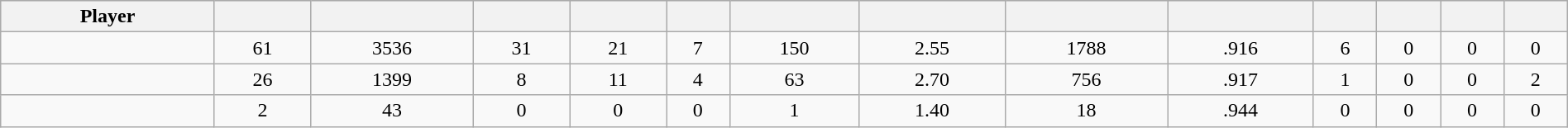<table class="wikitable sortable" style="width:100%; text-align:center;">
<tr style="background:#ddd;">
<th>Player</th>
<th></th>
<th></th>
<th></th>
<th></th>
<th></th>
<th></th>
<th></th>
<th></th>
<th></th>
<th></th>
<th></th>
<th></th>
<th></th>
</tr>
<tr align=center>
<td></td>
<td>61</td>
<td>3536</td>
<td>31</td>
<td>21</td>
<td>7</td>
<td>150</td>
<td>2.55</td>
<td>1788</td>
<td>.916</td>
<td>6</td>
<td>0</td>
<td>0</td>
<td>0</td>
</tr>
<tr align=center>
<td></td>
<td>26</td>
<td>1399</td>
<td>8</td>
<td>11</td>
<td>4</td>
<td>63</td>
<td>2.70</td>
<td>756</td>
<td>.917</td>
<td>1</td>
<td>0</td>
<td>0</td>
<td>2</td>
</tr>
<tr align=center>
<td></td>
<td>2</td>
<td>43</td>
<td>0</td>
<td>0</td>
<td>0</td>
<td>1</td>
<td>1.40</td>
<td>18</td>
<td>.944</td>
<td>0</td>
<td>0</td>
<td>0</td>
<td>0</td>
</tr>
</table>
